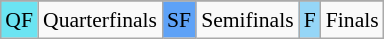<table class="wikitable" style="margin:0.5em auto; font-size:90%; line-height:1.25em;">
<tr>
</tr>
<tr>
<td bgcolor="#6be4f2" align=center>QF</td>
<td>Quarterfinals</td>
<td bgcolor="#5ea2f7" align=center>SF</td>
<td>Semifinals</td>
<td bgcolor="#95d6f7" align=center>F</td>
<td>Finals</td>
</tr>
</table>
